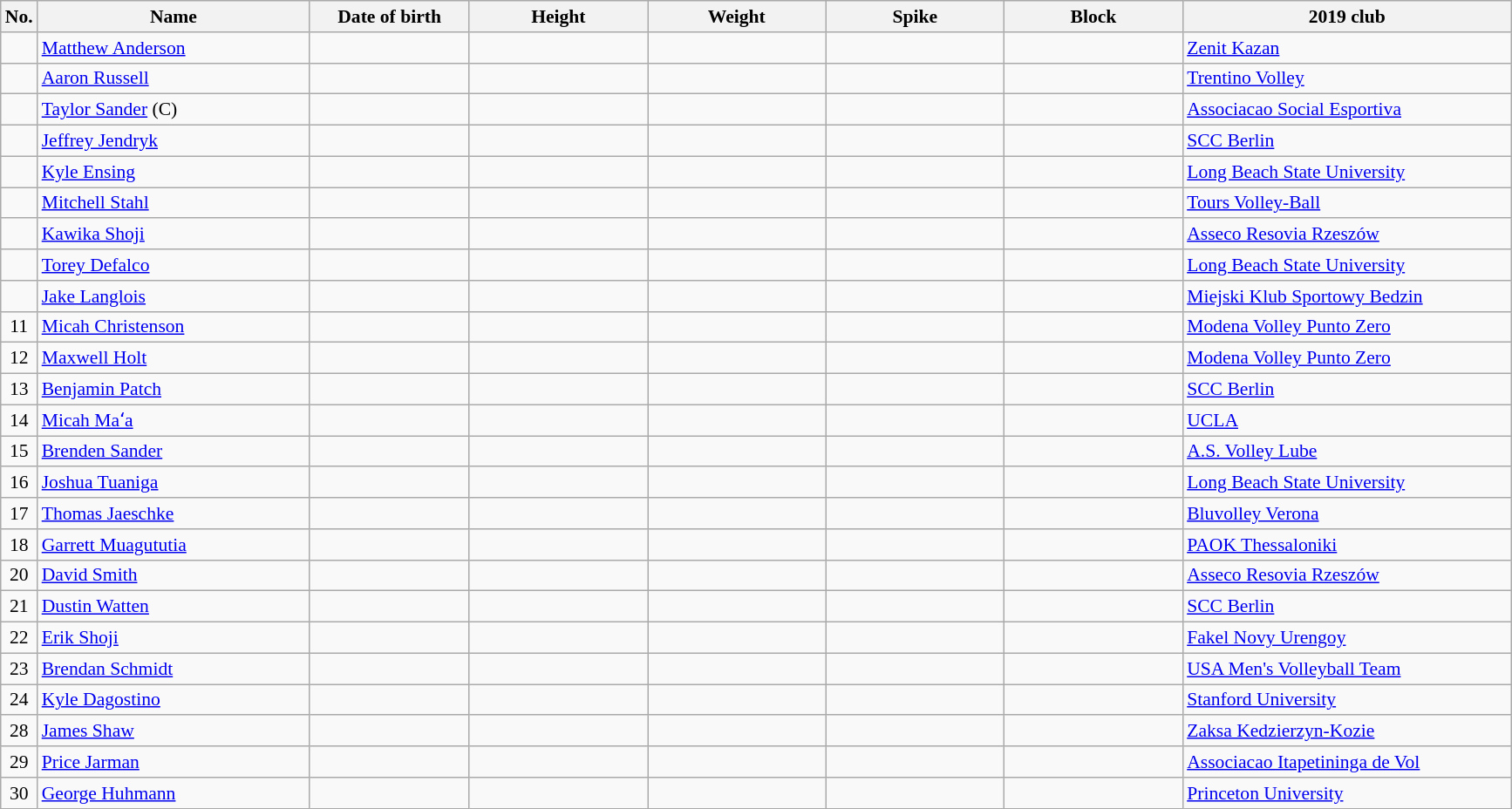<table class="wikitable sortable" style="font-size:90%; text-align:center;">
<tr>
<th>No.</th>
<th style="width:14em">Name</th>
<th style="width:8em">Date of birth</th>
<th style="width:9em">Height</th>
<th style="width:9em">Weight</th>
<th style="width:9em">Spike</th>
<th style="width:9em">Block</th>
<th style="width:17em">2019 club</th>
</tr>
<tr>
<td></td>
<td align=left><a href='#'>Matthew Anderson</a></td>
<td align=right></td>
<td></td>
<td></td>
<td></td>
<td></td>
<td align=left> <a href='#'>Zenit Kazan</a></td>
</tr>
<tr>
<td></td>
<td align=left><a href='#'>Aaron Russell</a></td>
<td align=right></td>
<td></td>
<td></td>
<td></td>
<td></td>
<td align=left> <a href='#'>Trentino Volley</a></td>
</tr>
<tr>
<td></td>
<td align=left><a href='#'>Taylor Sander</a> (C)</td>
<td align="right"></td>
<td></td>
<td></td>
<td></td>
<td></td>
<td align=left> <a href='#'>Associacao Social Esportiva</a></td>
</tr>
<tr>
<td></td>
<td align=left><a href='#'>Jeffrey Jendryk</a></td>
<td align=right></td>
<td></td>
<td></td>
<td></td>
<td></td>
<td align=left> <a href='#'>SCC Berlin</a></td>
</tr>
<tr>
<td></td>
<td align=left><a href='#'>Kyle Ensing</a></td>
<td align=right></td>
<td></td>
<td></td>
<td></td>
<td></td>
<td align=left> <a href='#'>Long Beach State University</a></td>
</tr>
<tr>
<td></td>
<td align=left><a href='#'>Mitchell Stahl</a></td>
<td align=right></td>
<td></td>
<td></td>
<td></td>
<td></td>
<td align=left> <a href='#'>Tours Volley-Ball</a></td>
</tr>
<tr>
<td></td>
<td align=left><a href='#'>Kawika Shoji</a></td>
<td align=right></td>
<td></td>
<td></td>
<td></td>
<td></td>
<td align=left> <a href='#'>Asseco Resovia Rzeszów</a></td>
</tr>
<tr>
<td></td>
<td align=left><a href='#'>Torey Defalco</a></td>
<td align=right></td>
<td></td>
<td></td>
<td></td>
<td></td>
<td align=left> <a href='#'>Long Beach State University</a></td>
</tr>
<tr>
<td></td>
<td align=left><a href='#'>Jake Langlois</a></td>
<td align=right></td>
<td></td>
<td></td>
<td></td>
<td></td>
<td align=left> <a href='#'>Miejski Klub Sportowy Bedzin</a></td>
</tr>
<tr>
<td>11</td>
<td align=left><a href='#'>Micah Christenson</a></td>
<td align=right></td>
<td></td>
<td></td>
<td></td>
<td></td>
<td align=left> <a href='#'>Modena Volley Punto Zero</a></td>
</tr>
<tr>
<td>12</td>
<td align=left><a href='#'>Maxwell Holt</a></td>
<td align=right></td>
<td></td>
<td></td>
<td></td>
<td></td>
<td align=left> <a href='#'>Modena Volley Punto Zero</a></td>
</tr>
<tr>
<td>13</td>
<td align=left><a href='#'>Benjamin Patch</a></td>
<td align=right></td>
<td></td>
<td></td>
<td></td>
<td></td>
<td align=left> <a href='#'>SCC Berlin</a></td>
</tr>
<tr>
<td>14</td>
<td align=left><a href='#'>Micah Maʻa</a></td>
<td align=right></td>
<td></td>
<td></td>
<td></td>
<td></td>
<td align=left> <a href='#'>UCLA</a></td>
</tr>
<tr>
<td>15</td>
<td align=left><a href='#'>Brenden Sander</a></td>
<td align=right></td>
<td></td>
<td></td>
<td></td>
<td></td>
<td align=left> <a href='#'>A.S. Volley Lube</a></td>
</tr>
<tr>
<td>16</td>
<td align=left><a href='#'>Joshua Tuaniga</a></td>
<td align=right></td>
<td></td>
<td></td>
<td></td>
<td></td>
<td align=left> <a href='#'>Long Beach State University</a></td>
</tr>
<tr>
<td>17</td>
<td align=left><a href='#'>Thomas Jaeschke</a></td>
<td align=right></td>
<td></td>
<td></td>
<td></td>
<td></td>
<td align=left> <a href='#'>Bluvolley Verona</a></td>
</tr>
<tr>
<td>18</td>
<td align=left><a href='#'>Garrett Muagututia</a></td>
<td align=right></td>
<td></td>
<td></td>
<td></td>
<td></td>
<td align=left> <a href='#'>PAOK Thessaloniki</a></td>
</tr>
<tr>
<td>20</td>
<td align=left><a href='#'>David Smith</a></td>
<td align=right></td>
<td></td>
<td></td>
<td></td>
<td></td>
<td align=left> <a href='#'>Asseco Resovia Rzeszów</a></td>
</tr>
<tr>
<td>21</td>
<td align=left><a href='#'>Dustin Watten</a></td>
<td align=right></td>
<td></td>
<td></td>
<td></td>
<td></td>
<td align=left> <a href='#'>SCC Berlin</a></td>
</tr>
<tr>
<td>22</td>
<td align=left><a href='#'>Erik Shoji</a></td>
<td align=right></td>
<td></td>
<td></td>
<td></td>
<td></td>
<td align=left> <a href='#'>Fakel Novy Urengoy</a></td>
</tr>
<tr>
<td>23</td>
<td align=left><a href='#'>Brendan Schmidt</a></td>
<td align=right></td>
<td></td>
<td></td>
<td></td>
<td></td>
<td align=left> <a href='#'>USA Men's Volleyball Team</a></td>
</tr>
<tr>
<td>24</td>
<td align=left><a href='#'>Kyle Dagostino</a></td>
<td align=right></td>
<td></td>
<td></td>
<td></td>
<td></td>
<td align=left> <a href='#'>Stanford University</a></td>
</tr>
<tr>
<td>28</td>
<td align=left><a href='#'>James Shaw</a></td>
<td align=right></td>
<td></td>
<td></td>
<td></td>
<td></td>
<td align=left> <a href='#'>Zaksa Kedzierzyn-Kozie</a></td>
</tr>
<tr>
<td>29</td>
<td align=left><a href='#'>Price Jarman</a></td>
<td align=right></td>
<td></td>
<td></td>
<td></td>
<td></td>
<td align=left> <a href='#'>Associacao Itapetininga de Vol</a></td>
</tr>
<tr>
<td>30</td>
<td align=left><a href='#'>George Huhmann</a></td>
<td align=right></td>
<td></td>
<td></td>
<td></td>
<td></td>
<td align=left> <a href='#'>Princeton University</a></td>
</tr>
</table>
